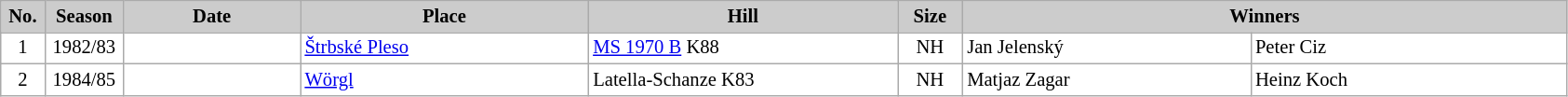<table class="wikitable plainrowheaders" style="background:#fff; font-size:86%; line-height:16px; border:grey solid 1px; border-collapse:collapse;">
<tr>
<th style="background:#ccc;" width="25">No.</th>
<th style="background:#ccc;" width="50">Season</th>
<th style="background:#ccc;" width="120">Date</th>
<th style="background:#ccc;" width="200">Place</th>
<th style="background:#ccc;" width="215">Hill</th>
<th style="background:#ccc;" width="40">Size</th>
<th colspan="2" style="background:#ccc;" width="400">Winners</th>
</tr>
<tr>
<td align="center">1</td>
<td align="center">1982/83</td>
<td></td>
<td> <a href='#'>Štrbské Pleso</a></td>
<td><a href='#'>MS 1970 B</a> K88</td>
<td align="center">NH</td>
<td width="200"> Jan Jelenský</td>
<td width="220"> Peter Ciz</td>
</tr>
<tr>
<td align="center">2</td>
<td align="center">1984/85</td>
<td></td>
<td> <a href='#'>Wörgl</a></td>
<td>Latella-Schanze K83</td>
<td align="center">NH</td>
<td> Matjaz Zagar</td>
<td> Heinz Koch</td>
</tr>
</table>
